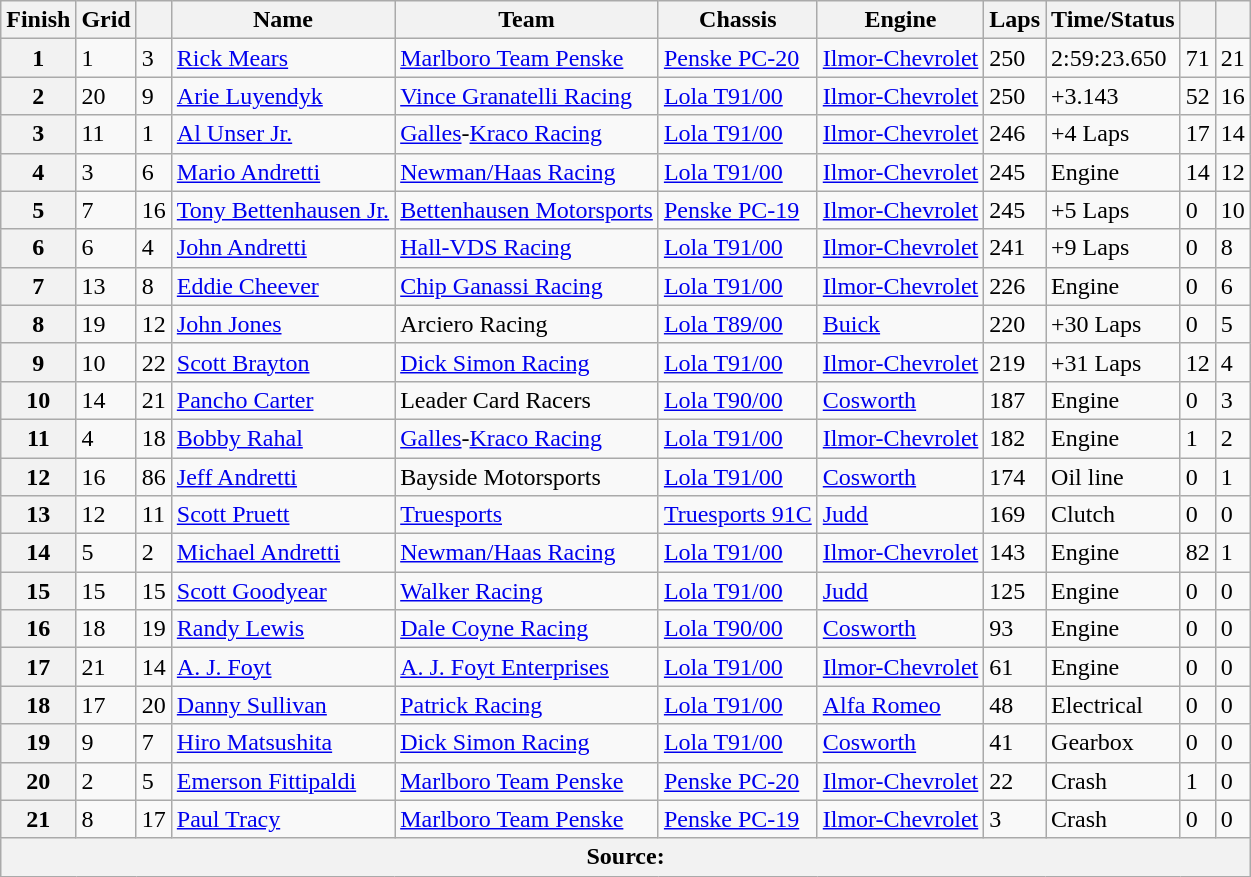<table class="wikitable">
<tr>
<th>Finish</th>
<th>Grid</th>
<th></th>
<th>Name</th>
<th>Team</th>
<th>Chassis</th>
<th>Engine</th>
<th>Laps</th>
<th>Time/Status</th>
<th></th>
<th></th>
</tr>
<tr>
<th>1</th>
<td>1</td>
<td>3</td>
<td> <a href='#'>Rick Mears</a></td>
<td><a href='#'>Marlboro Team Penske</a></td>
<td><a href='#'>Penske PC-20</a></td>
<td><a href='#'>Ilmor-Chevrolet</a></td>
<td>250</td>
<td>2:59:23.650</td>
<td>71</td>
<td>21</td>
</tr>
<tr>
<th>2</th>
<td>20</td>
<td>9</td>
<td> <a href='#'>Arie Luyendyk</a></td>
<td><a href='#'>Vince Granatelli Racing</a></td>
<td><a href='#'>Lola T91/00</a></td>
<td><a href='#'>Ilmor-Chevrolet</a></td>
<td>250</td>
<td>+3.143</td>
<td>52</td>
<td>16</td>
</tr>
<tr>
<th>3</th>
<td>11</td>
<td>1</td>
<td> <a href='#'>Al Unser Jr.</a></td>
<td><a href='#'>Galles</a>-<a href='#'>Kraco Racing</a></td>
<td><a href='#'>Lola T91/00</a></td>
<td><a href='#'>Ilmor-Chevrolet</a></td>
<td>246</td>
<td>+4 Laps</td>
<td>17</td>
<td>14</td>
</tr>
<tr>
<th>4</th>
<td>3</td>
<td>6</td>
<td> <a href='#'>Mario Andretti</a></td>
<td><a href='#'>Newman/Haas Racing</a></td>
<td><a href='#'>Lola T91/00</a></td>
<td><a href='#'>Ilmor-Chevrolet</a></td>
<td>245</td>
<td>Engine</td>
<td>14</td>
<td>12</td>
</tr>
<tr>
<th>5</th>
<td>7</td>
<td>16</td>
<td> <a href='#'>Tony Bettenhausen Jr.</a></td>
<td><a href='#'>Bettenhausen Motorsports</a></td>
<td><a href='#'>Penske PC-19</a></td>
<td><a href='#'>Ilmor-Chevrolet</a></td>
<td>245</td>
<td>+5 Laps</td>
<td>0</td>
<td>10</td>
</tr>
<tr>
<th>6</th>
<td>6</td>
<td>4</td>
<td> <a href='#'>John Andretti</a></td>
<td><a href='#'>Hall-VDS Racing</a></td>
<td><a href='#'>Lola T91/00</a></td>
<td><a href='#'>Ilmor-Chevrolet</a></td>
<td>241</td>
<td>+9 Laps</td>
<td>0</td>
<td>8</td>
</tr>
<tr>
<th>7</th>
<td>13</td>
<td>8</td>
<td> <a href='#'>Eddie Cheever</a></td>
<td><a href='#'>Chip Ganassi Racing</a></td>
<td><a href='#'>Lola T91/00</a></td>
<td><a href='#'>Ilmor-Chevrolet</a></td>
<td>226</td>
<td>Engine</td>
<td>0</td>
<td>6</td>
</tr>
<tr>
<th>8</th>
<td>19</td>
<td>12</td>
<td> <a href='#'>John Jones</a></td>
<td>Arciero Racing</td>
<td><a href='#'>Lola T89/00</a></td>
<td><a href='#'>Buick</a></td>
<td>220</td>
<td>+30 Laps</td>
<td>0</td>
<td>5</td>
</tr>
<tr>
<th>9</th>
<td>10</td>
<td>22</td>
<td> <a href='#'>Scott Brayton</a></td>
<td><a href='#'>Dick Simon Racing</a></td>
<td><a href='#'>Lola T91/00</a></td>
<td><a href='#'>Ilmor-Chevrolet</a></td>
<td>219</td>
<td>+31 Laps</td>
<td>12</td>
<td>4</td>
</tr>
<tr>
<th>10</th>
<td>14</td>
<td>21</td>
<td> <a href='#'>Pancho Carter</a></td>
<td>Leader Card Racers</td>
<td><a href='#'>Lola T90/00</a></td>
<td><a href='#'>Cosworth</a></td>
<td>187</td>
<td>Engine</td>
<td>0</td>
<td>3</td>
</tr>
<tr>
<th>11</th>
<td>4</td>
<td>18</td>
<td> <a href='#'>Bobby Rahal</a></td>
<td><a href='#'>Galles</a>-<a href='#'>Kraco Racing</a></td>
<td><a href='#'>Lola T91/00</a></td>
<td><a href='#'>Ilmor-Chevrolet</a></td>
<td>182</td>
<td>Engine</td>
<td>1</td>
<td>2</td>
</tr>
<tr>
<th>12</th>
<td>16</td>
<td>86</td>
<td> <a href='#'>Jeff Andretti</a></td>
<td>Bayside Motorsports</td>
<td><a href='#'>Lola T91/00</a></td>
<td><a href='#'>Cosworth</a></td>
<td>174</td>
<td>Oil line</td>
<td>0</td>
<td>1</td>
</tr>
<tr>
<th>13</th>
<td>12</td>
<td>11</td>
<td> <a href='#'>Scott Pruett</a></td>
<td><a href='#'>Truesports</a></td>
<td><a href='#'>Truesports 91C</a></td>
<td><a href='#'>Judd</a></td>
<td>169</td>
<td>Clutch</td>
<td>0</td>
<td>0</td>
</tr>
<tr>
<th>14</th>
<td>5</td>
<td>2</td>
<td> <a href='#'>Michael Andretti</a></td>
<td><a href='#'>Newman/Haas Racing</a></td>
<td><a href='#'>Lola T91/00</a></td>
<td><a href='#'>Ilmor-Chevrolet</a></td>
<td>143</td>
<td>Engine</td>
<td>82</td>
<td>1</td>
</tr>
<tr>
<th>15</th>
<td>15</td>
<td>15</td>
<td> <a href='#'>Scott Goodyear</a></td>
<td><a href='#'>Walker Racing</a></td>
<td><a href='#'>Lola T91/00</a></td>
<td><a href='#'>Judd</a></td>
<td>125</td>
<td>Engine</td>
<td>0</td>
<td>0</td>
</tr>
<tr>
<th>16</th>
<td>18</td>
<td>19</td>
<td> <a href='#'>Randy Lewis</a></td>
<td><a href='#'>Dale Coyne Racing</a></td>
<td><a href='#'>Lola T90/00</a></td>
<td><a href='#'>Cosworth</a></td>
<td>93</td>
<td>Engine</td>
<td>0</td>
<td>0</td>
</tr>
<tr>
<th>17</th>
<td>21</td>
<td>14</td>
<td> <a href='#'>A. J. Foyt</a></td>
<td><a href='#'>A. J. Foyt Enterprises</a></td>
<td><a href='#'>Lola T91/00</a></td>
<td><a href='#'>Ilmor-Chevrolet</a></td>
<td>61</td>
<td>Engine</td>
<td>0</td>
<td>0</td>
</tr>
<tr>
<th>18</th>
<td>17</td>
<td>20</td>
<td> <a href='#'>Danny Sullivan</a></td>
<td><a href='#'>Patrick Racing</a></td>
<td><a href='#'>Lola T91/00</a></td>
<td><a href='#'>Alfa Romeo</a></td>
<td>48</td>
<td>Electrical</td>
<td>0</td>
<td>0</td>
</tr>
<tr>
<th>19</th>
<td>9</td>
<td>7</td>
<td> <a href='#'>Hiro Matsushita</a></td>
<td><a href='#'>Dick Simon Racing</a></td>
<td><a href='#'>Lola T91/00</a></td>
<td><a href='#'>Cosworth</a></td>
<td>41</td>
<td>Gearbox</td>
<td>0</td>
<td>0</td>
</tr>
<tr>
<th>20</th>
<td>2</td>
<td>5</td>
<td> <a href='#'>Emerson Fittipaldi</a></td>
<td><a href='#'>Marlboro Team Penske</a></td>
<td><a href='#'>Penske PC-20</a></td>
<td><a href='#'>Ilmor-Chevrolet</a></td>
<td>22</td>
<td>Crash</td>
<td>1</td>
<td>0</td>
</tr>
<tr>
<th>21</th>
<td>8</td>
<td>17</td>
<td> <a href='#'>Paul Tracy</a></td>
<td><a href='#'>Marlboro Team Penske</a></td>
<td><a href='#'>Penske PC-19</a></td>
<td><a href='#'>Ilmor-Chevrolet</a></td>
<td>3</td>
<td>Crash</td>
<td>0</td>
<td>0</td>
</tr>
<tr>
<th colspan=11>Source:</th>
</tr>
</table>
